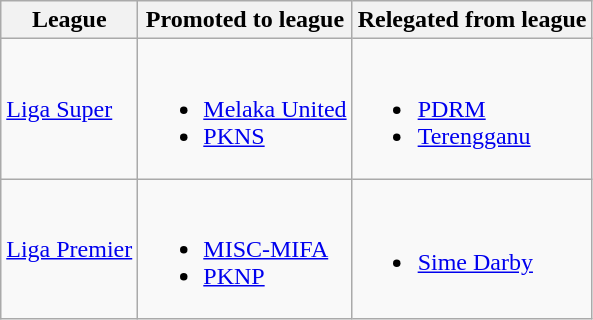<table class="wikitable">
<tr>
<th>League</th>
<th>Promoted to league</th>
<th>Relegated from league</th>
</tr>
<tr>
<td><a href='#'>Liga Super</a></td>
<td><br><ul><li><a href='#'>Melaka United</a></li><li><a href='#'>PKNS</a></li></ul></td>
<td><br><ul><li><a href='#'>PDRM</a></li><li><a href='#'>Terengganu</a></li></ul></td>
</tr>
<tr>
<td><a href='#'>Liga Premier</a></td>
<td><br><ul><li><a href='#'>MISC-MIFA</a></li><li><a href='#'>PKNP</a></li></ul></td>
<td><br><ul><li><a href='#'>Sime Darby</a></li></ul></td>
</tr>
</table>
